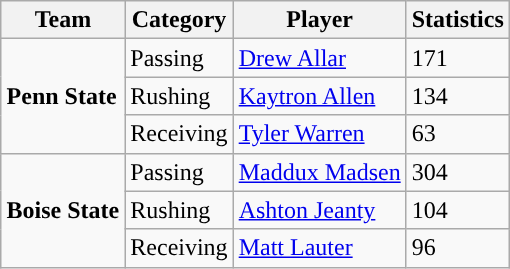<table class="wikitable" style="float: right;">
<tr>
<th>Team</th>
<th>Category</th>
<th>Player</th>
<th>Statistics</th>
</tr>
<tr>
<td rowspan=3><strong>Penn State</strong></td>
<td>Passing</td>
<td><a href='#'>Drew Allar</a></td>
<td>171</td>
</tr>
<tr 171>
<td>Rushing</td>
<td><a href='#'>Kaytron Allen</a></td>
<td>134</td>
</tr>
<tr 216>
<td>Receiving</td>
<td><a href='#'>Tyler Warren</a></td>
<td>63</td>
</tr>
<tr>
<td rowspan=3><strong>Boise State</strong></td>
<td>Passing</td>
<td><a href='#'>Maddux Madsen</a></td>
<td>304</td>
</tr>
<tr 304>
<td>Rushing</td>
<td><a href='#'>Ashton Jeanty</a></td>
<td>104</td>
</tr>
<tr 108>
<td>Receiving</td>
<td><a href='#'>Matt Lauter</a></td>
<td>96</td>
</tr>
</table>
